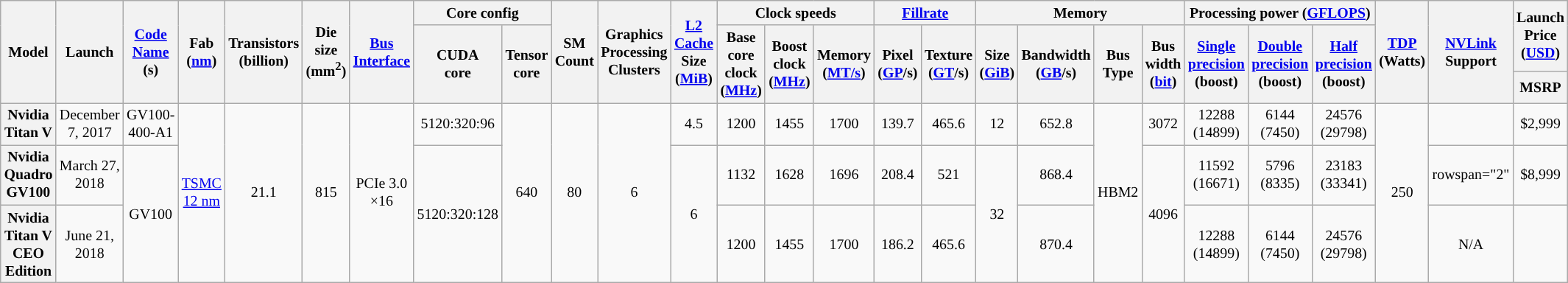<table class="wikitable" style="font-size: 83%; text-align: center;">
<tr>
<th rowspan="3">Model</th>
<th rowspan="3">Launch</th>
<th rowspan="3"><a href='#'>Code Name</a> (s)</th>
<th rowspan="3">Fab<br>(<a href='#'>nm</a>)</th>
<th rowspan="3">Transistors<br>(billion)</th>
<th rowspan="3">Die size<br>(mm<sup>2</sup>)</th>
<th rowspan="3"><a href='#'>Bus</a> <a href='#'>Interface</a></th>
<th colspan="2">Core config</th>
<th rowspan="3">SM<br>Count</th>
<th rowspan="3">Graphics<br>Processing<br>Clusters</th>
<th rowspan="3"><a href='#'>L2 Cache</a><br>Size (<a href='#'>MiB</a>)</th>
<th colspan="3">Clock speeds</th>
<th colspan="2"><a href='#'>Fillrate</a></th>
<th colspan="4">Memory</th>
<th colspan="3">Processing power (<a href='#'>GFLOPS</a>)</th>
<th rowspan="3"><a href='#'>TDP</a><br>(Watts)</th>
<th rowspan="3"><a href='#'>NVLink</a> Support</th>
<th rowspan="2">Launch Price<br>(<a href='#'>USD</a>)</th>
</tr>
<tr>
<th rowspan="2">CUDA<br>core</th>
<th rowspan="2">Tensor<br>core</th>
<th rowspan="2">Base core<br>clock (<a href='#'>MHz</a>)</th>
<th rowspan="2">Boost clock<br>(<a href='#'>MHz</a>)</th>
<th rowspan="2">Memory<br>(<a href='#'>MT/s</a>)</th>
<th rowspan="2">Pixel<br>(<a href='#'>GP</a>/s)</th>
<th rowspan="2">Texture<br>(<a href='#'>GT</a>/s)</th>
<th rowspan="2">Size<br>(<a href='#'>GiB</a>)</th>
<th rowspan="2">Bandwidth<br>(<a href='#'>GB</a>/s)</th>
<th rowspan="2">Bus<br>Type</th>
<th rowspan="2">Bus width<br>(<a href='#'>bit</a>)</th>
<th rowspan="2"><a href='#'>Single<br>precision</a> (boost)<br></th>
<th rowspan="2"><a href='#'>Double<br>precision</a> (boost)<br></th>
<th rowspan="2"><a href='#'>Half<br>precision</a> (boost)<br></th>
</tr>
<tr>
<th rowspan="1">MSRP</th>
</tr>
<tr>
<th>Nvidia Titan V</th>
<td>December 7, 2017</td>
<td>GV100-400-A1</td>
<td rowspan="3"><a href='#'>TSMC</a> <a href='#'>12&nbsp;nm</a></td>
<td rowspan="3">21.1</td>
<td rowspan="3">815</td>
<td rowspan="3">PCIe 3.0 ×16</td>
<td>5120:320:96</td>
<td rowspan="3">640</td>
<td rowspan="3">80</td>
<td rowspan="3">6</td>
<td>4.5</td>
<td>1200</td>
<td>1455</td>
<td>1700</td>
<td>139.7</td>
<td>465.6</td>
<td>12</td>
<td>652.8</td>
<td rowspan="3">HBM2</td>
<td>3072</td>
<td>12288 (14899)</td>
<td>6144 (7450)</td>
<td>24576 (29798)</td>
<td rowspan="3">250</td>
<td></td>
<td>$2,999</td>
</tr>
<tr>
<th>Nvidia Quadro GV100</th>
<td>March 27, 2018</td>
<td rowspan="2">GV100</td>
<td rowspan="2">5120:320:128</td>
<td rowspan="2">6</td>
<td>1132</td>
<td>1628</td>
<td>1696</td>
<td>208.4</td>
<td>521</td>
<td rowspan="2">32</td>
<td>868.4</td>
<td rowspan="2">4096</td>
<td>11592 (16671)</td>
<td>5796 (8335)</td>
<td>23183 (33341)</td>
<td>rowspan="2" </td>
<td>$8,999</td>
</tr>
<tr>
<th>Nvidia Titan V CEO Edition</th>
<td>June 21, 2018</td>
<td>1200</td>
<td>1455</td>
<td>1700</td>
<td>186.2</td>
<td>465.6</td>
<td>870.4</td>
<td>12288 (14899)</td>
<td>6144 (7450)</td>
<td>24576 (29798)</td>
<td>N/A</td>
</tr>
</table>
